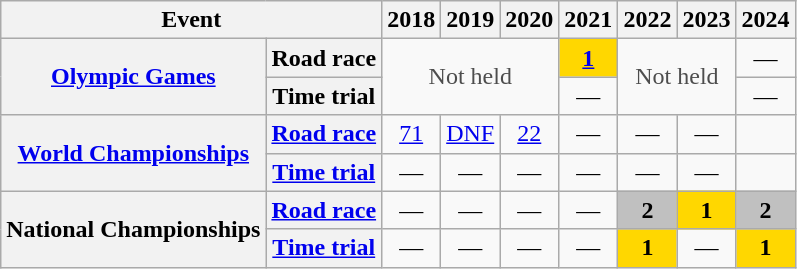<table class="wikitable plainrowheaders">
<tr>
<th colspan="2" scope="col">Event</th>
<th scope="col">2018</th>
<th scope="col">2019</th>
<th scope="col">2020</th>
<th scope="col">2021</th>
<th scope="col">2022</th>
<th scope="col">2023</th>
<th scope="col">2024</th>
</tr>
<tr style="text-align:center;">
<th rowspan="2" scope="row"> <a href='#'>Olympic Games</a></th>
<th scope="row">Road race</th>
<td style="color:#4d4d4d;" rowspan=2 colspan=3>Not held</td>
<td style="background:gold;"><a href='#'><strong>1</strong></a></td>
<td style="color:#4d4d4d;" rowspan=2 colspan=2>Not held</td>
<td>—</td>
</tr>
<tr style="text-align:center;">
<th scope="row">Time trial</th>
<td>—</td>
<td>—</td>
</tr>
<tr style="text-align:center;">
<th rowspan="2" scope="row"> <a href='#'>World Championships</a></th>
<th scope="row"><a href='#'>Road race</a></th>
<td><a href='#'>71</a></td>
<td><a href='#'>DNF</a></td>
<td><a href='#'>22</a></td>
<td>—</td>
<td>—</td>
<td>—</td>
</tr>
<tr style="text-align:center;">
<th scope="row"><a href='#'>Time trial</a></th>
<td>—</td>
<td>—</td>
<td>—</td>
<td>—</td>
<td>—</td>
<td>—</td>
<td></td>
</tr>
<tr style="text-align:center;">
<th rowspan="2" scope="row"> National Championships</th>
<th scope="row"><a href='#'>Road race</a></th>
<td>—</td>
<td>—</td>
<td>—</td>
<td>—</td>
<td style="background:silver;"><strong>2</strong></td>
<td style="background:gold;"><strong>1</strong></td>
<td style="background:silver;"><strong>2</strong></td>
</tr>
<tr style="text-align:center;">
<th scope="row"><a href='#'>Time trial</a></th>
<td>—</td>
<td>—</td>
<td>—</td>
<td>—</td>
<td style="background:gold;"><strong>1</strong></td>
<td>—</td>
<td style="background:gold;"><strong>1</strong></td>
</tr>
</table>
